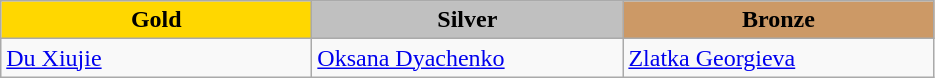<table class="wikitable" style="text-align:left">
<tr align="center">
<td width=200 bgcolor=gold><strong>Gold</strong></td>
<td width=200 bgcolor=silver><strong>Silver</strong></td>
<td width=200 bgcolor=CC9966><strong>Bronze</strong></td>
</tr>
<tr>
<td><a href='#'>Du Xiujie</a><br><em></em></td>
<td><a href='#'>Oksana Dyachenko</a><br><em></em></td>
<td><a href='#'>Zlatka Georgieva</a><br><em></em></td>
</tr>
</table>
